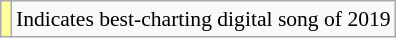<table class="wikitable" style="font-size:90%;">
<tr>
<td style="background:#ff9;"></td>
<td>Indicates best-charting digital song of 2019</td>
</tr>
</table>
